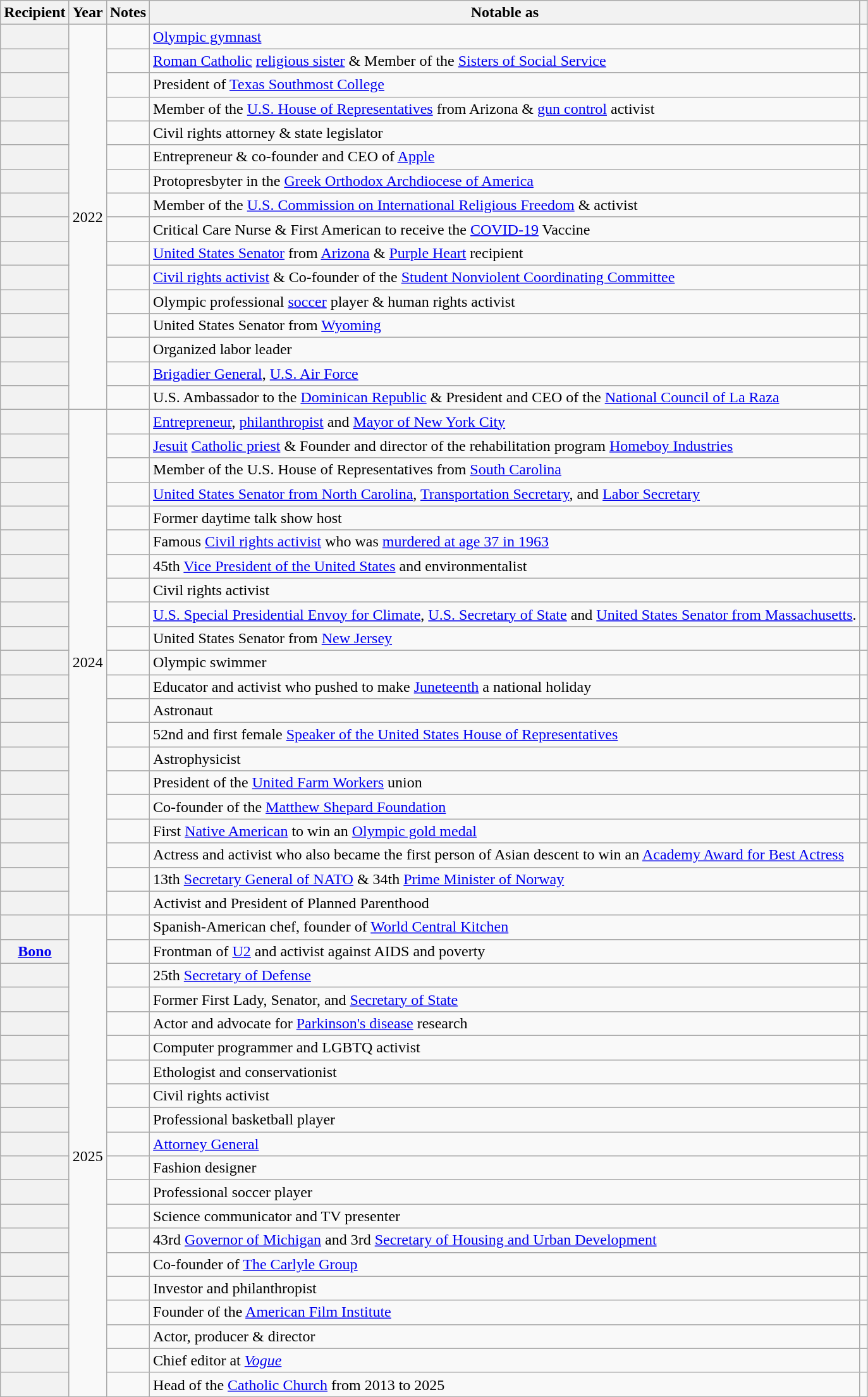<table class="wikitable sortable plainrowheaders">
<tr>
<th>Recipient</th>
<th>Year</th>
<th>Notes</th>
<th>Notable as</th>
<th class="unsortable"></th>
</tr>
<tr>
<th scope="row"></th>
<td rowspan="16">2022</td>
<td></td>
<td><a href='#'>Olympic gymnast</a></td>
<td></td>
</tr>
<tr>
<th scope="row"></th>
<td></td>
<td><a href='#'>Roman Catholic</a> <a href='#'>religious sister</a> & Member of the <a href='#'>Sisters of Social Service</a></td>
<td></td>
</tr>
<tr>
<th scope="row"></th>
<td></td>
<td>President of <a href='#'>Texas Southmost College</a></td>
<td></td>
</tr>
<tr>
<th scope="row"></th>
<td></td>
<td>Member of the <a href='#'>U.S. House of Representatives</a> from Arizona & <a href='#'>gun control</a> activist</td>
<td></td>
</tr>
<tr>
<th scope="row"></th>
<td></td>
<td>Civil rights attorney & state legislator</td>
<td></td>
</tr>
<tr>
<th scope="row"></th>
<td></td>
<td>Entrepreneur & co-founder and CEO of <a href='#'>Apple</a></td>
<td></td>
</tr>
<tr>
<th scope="row"></th>
<td></td>
<td>Protopresbyter in the <a href='#'>Greek Orthodox Archdiocese of America</a></td>
<td></td>
</tr>
<tr>
<th scope="row"></th>
<td></td>
<td>Member of the <a href='#'>U.S. Commission on International Religious Freedom</a> & activist</td>
<td></td>
</tr>
<tr>
<th scope="row"></th>
<td></td>
<td>Critical Care Nurse & First American to receive the <a href='#'>COVID-19</a> Vaccine</td>
<td></td>
</tr>
<tr>
<th scope="row"></th>
<td></td>
<td><a href='#'>United States Senator</a> from <a href='#'>Arizona</a> & <a href='#'>Purple Heart</a> recipient</td>
<td></td>
</tr>
<tr>
<th scope="row"></th>
<td></td>
<td><a href='#'>Civil rights activist</a> & Co-founder of the <a href='#'>Student Nonviolent Coordinating Committee</a></td>
<td></td>
</tr>
<tr>
<th scope="row"></th>
<td></td>
<td>Olympic professional <a href='#'>soccer</a> player & human rights activist</td>
<td></td>
</tr>
<tr>
<th scope="row"></th>
<td></td>
<td>United States Senator from <a href='#'>Wyoming</a></td>
<td></td>
</tr>
<tr>
<th scope="row"></th>
<td></td>
<td>Organized labor leader</td>
<td></td>
</tr>
<tr>
<th scope="row"></th>
<td></td>
<td><a href='#'>Brigadier General</a>, <a href='#'>U.S. Air Force</a></td>
<td></td>
</tr>
<tr>
<th scope="row"></th>
<td></td>
<td>U.S. Ambassador to the <a href='#'>Dominican Republic</a> & President and CEO of the <a href='#'>National Council of La Raza</a></td>
<td></td>
</tr>
<tr>
<th scope="row"></th>
<td rowspan="21">2024</td>
<td></td>
<td><a href='#'>Entrepreneur</a>, <a href='#'>philanthropist</a> and <a href='#'>Mayor of New York City</a></td>
<td></td>
</tr>
<tr>
<th scope="row"></th>
<td></td>
<td><a href='#'>Jesuit</a> <a href='#'>Catholic priest</a> & Founder and director of the rehabilitation program <a href='#'>Homeboy Industries</a></td>
<td></td>
</tr>
<tr>
<th scope="row"></th>
<td></td>
<td>Member of the U.S. House of Representatives from <a href='#'>South Carolina</a></td>
<td></td>
</tr>
<tr>
<th scope="row"></th>
<td></td>
<td><a href='#'>United States Senator from North Carolina</a>, <a href='#'>Transportation Secretary</a>, and <a href='#'>Labor Secretary</a></td>
<td></td>
</tr>
<tr>
<th scope="row"></th>
<td></td>
<td>Former daytime talk show host</td>
<td></td>
</tr>
<tr>
<th scope="row"></th>
<td></td>
<td>Famous <a href='#'>Civil rights activist</a> who was <a href='#'>murdered at age 37 in 1963</a></td>
<td></td>
</tr>
<tr>
<th scope="row"></th>
<td></td>
<td>45th <a href='#'>Vice President of the United States</a> and environmentalist</td>
<td></td>
</tr>
<tr>
<th scope="row"></th>
<td></td>
<td>Civil rights activist</td>
<td></td>
</tr>
<tr>
<th scope="row"></th>
<td></td>
<td><a href='#'>U.S. Special Presidential Envoy for Climate</a>, <a href='#'>U.S. Secretary of State</a> and <a href='#'>United States Senator from Massachusetts</a>.</td>
<td></td>
</tr>
<tr>
<th scope="row"></th>
<td></td>
<td>United States Senator from <a href='#'>New Jersey</a></td>
<td></td>
</tr>
<tr>
<th scope="row"></th>
<td></td>
<td>Olympic swimmer</td>
<td></td>
</tr>
<tr>
<th scope="row"></th>
<td></td>
<td>Educator and activist who pushed to make <a href='#'>Juneteenth</a> a national holiday</td>
<td></td>
</tr>
<tr>
<th scope="row"></th>
<td></td>
<td>Astronaut</td>
<td></td>
</tr>
<tr>
<th scope="row"></th>
<td></td>
<td>52nd and first female <a href='#'>Speaker of the United States House of Representatives</a></td>
<td></td>
</tr>
<tr>
<th scope="row"></th>
<td></td>
<td>Astrophysicist</td>
<td></td>
</tr>
<tr>
<th scope="row"></th>
<td></td>
<td>President of the <a href='#'>United Farm Workers</a> union</td>
<td></td>
</tr>
<tr>
<th scope="row"></th>
<td></td>
<td>Co-founder of the <a href='#'>Matthew Shepard Foundation</a></td>
<td></td>
</tr>
<tr>
<th scope="row"></th>
<td></td>
<td>First <a href='#'>Native American</a> to win an <a href='#'>Olympic gold medal</a></td>
<td></td>
</tr>
<tr>
<th scope="row"></th>
<td></td>
<td>Actress and activist who also became the first person of Asian descent to win an <a href='#'>Academy Award for Best Actress</a></td>
<td></td>
</tr>
<tr>
<th scope="row"></th>
<td></td>
<td>13th <a href='#'>Secretary General of NATO</a> & 34th <a href='#'>Prime Minister of Norway</a></td>
<td></td>
</tr>
<tr>
<th scope="row"></th>
<td></td>
<td>Activist and President of Planned Parenthood</td>
<td></td>
</tr>
<tr>
<th scope="row"></th>
<td rowspan=20>2025</td>
<td></td>
<td>Spanish-American chef, founder of <a href='#'>World Central Kitchen</a></td>
<td></td>
</tr>
<tr>
<th scope="row"><a href='#'>Bono</a></th>
<td></td>
<td>Frontman of <a href='#'>U2</a> and activist against AIDS and poverty</td>
<td></td>
</tr>
<tr>
<th scope="row"></th>
<td></td>
<td>25th <a href='#'>Secretary of Defense</a></td>
<td></td>
</tr>
<tr>
<th scope="row"></th>
<td></td>
<td>Former First Lady, Senator, and <a href='#'>Secretary of State</a></td>
<td></td>
</tr>
<tr>
<th scope="row"></th>
<td></td>
<td>Actor and advocate for <a href='#'>Parkinson's disease</a> research</td>
<td></td>
</tr>
<tr>
<th scope="row"></th>
<td></td>
<td>Computer programmer and LGBTQ activist</td>
<td></td>
</tr>
<tr>
<th scope="row"></th>
<td></td>
<td>Ethologist and conservationist</td>
<td></td>
</tr>
<tr>
<th scope="row"></th>
<td></td>
<td>Civil rights activist</td>
<td></td>
</tr>
<tr>
<th scope="row"></th>
<td></td>
<td>Professional basketball player</td>
<td></td>
</tr>
<tr>
<th scope="row"></th>
<td></td>
<td><a href='#'>Attorney General</a></td>
<td></td>
</tr>
<tr>
<th scope="row"></th>
<td></td>
<td>Fashion designer</td>
<td></td>
</tr>
<tr>
<th scope="row"></th>
<td></td>
<td>Professional soccer player</td>
<td></td>
</tr>
<tr>
<th scope="row"></th>
<td></td>
<td>Science communicator and TV presenter</td>
<td></td>
</tr>
<tr>
<th scope="row"></th>
<td></td>
<td>43rd <a href='#'>Governor of Michigan</a> and 3rd <a href='#'>Secretary of Housing and Urban Development</a></td>
<td></td>
</tr>
<tr>
<th scope="row"></th>
<td></td>
<td>Co-founder of <a href='#'>The Carlyle Group</a></td>
<td></td>
</tr>
<tr>
<th scope="row"></th>
<td></td>
<td>Investor and philanthropist</td>
<td></td>
</tr>
<tr>
<th scope="row"></th>
<td></td>
<td>Founder of the <a href='#'>American Film Institute</a></td>
<td></td>
</tr>
<tr>
<th scope="row"></th>
<td></td>
<td>Actor, producer & director</td>
<td></td>
</tr>
<tr>
<th scope="row"></th>
<td></td>
<td>Chief editor at <em><a href='#'>Vogue</a></em></td>
<td></td>
</tr>
<tr>
<th scope="row"></th>
<td></td>
<td>Head of the <a href='#'>Catholic Church</a> from 2013 to 2025</td>
<td></td>
</tr>
</table>
